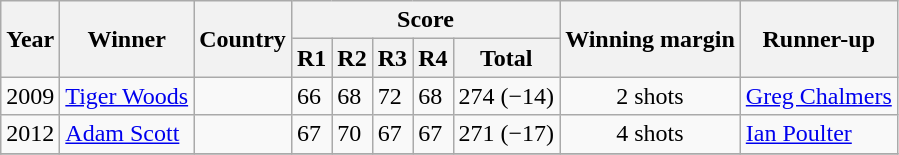<table class="wikitable">
<tr>
<th rowspan=2>Year</th>
<th rowspan=2>Winner</th>
<th rowspan=2>Country</th>
<th colspan=5>Score</th>
<th rowspan=2>Winning margin</th>
<th rowspan=2>Runner-up</th>
</tr>
<tr>
<th>R1</th>
<th>R2</th>
<th>R3</th>
<th>R4</th>
<th>Total</th>
</tr>
<tr>
<td align=center>2009</td>
<td><a href='#'>Tiger Woods</a></td>
<td></td>
<td>66</td>
<td>68</td>
<td>72</td>
<td>68</td>
<td align=center>274 (−14)</td>
<td align=center>2 shots</td>
<td> <a href='#'>Greg Chalmers</a></td>
</tr>
<tr>
<td align=center>2012</td>
<td><a href='#'>Adam Scott</a></td>
<td></td>
<td>67</td>
<td>70</td>
<td>67</td>
<td>67</td>
<td align=center>271 (−17)</td>
<td align=center>4 shots</td>
<td> <a href='#'>Ian Poulter</a></td>
</tr>
<tr>
</tr>
</table>
